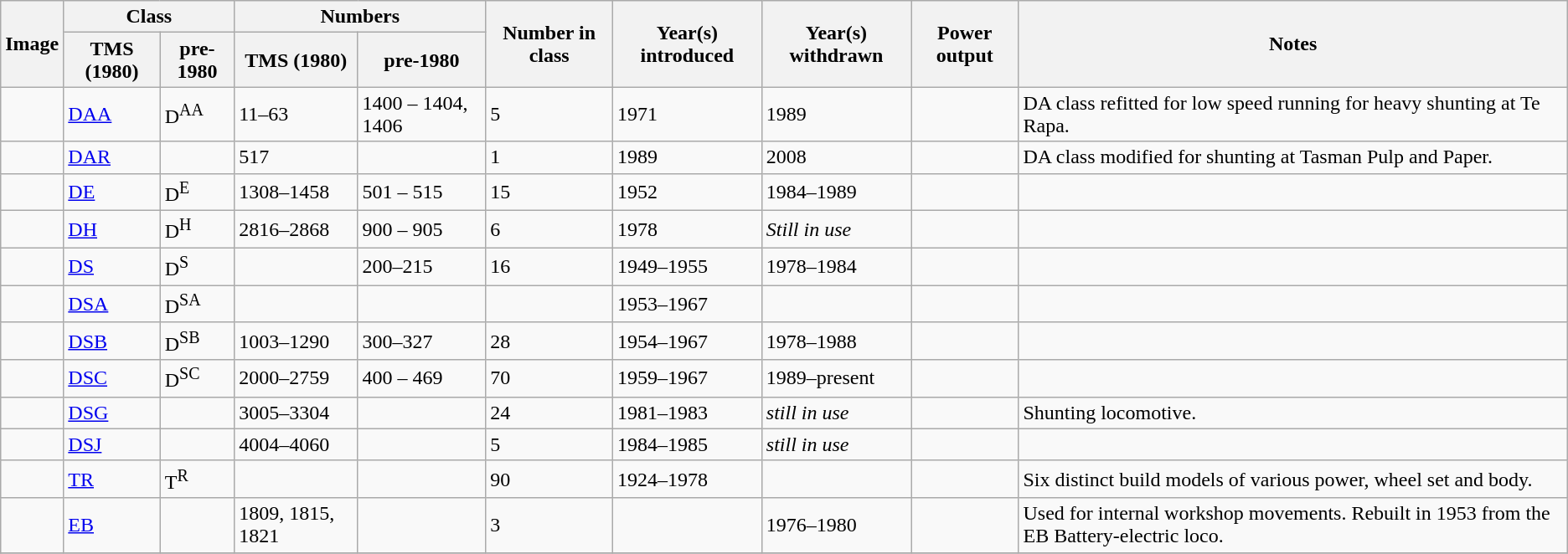<table class="wikitable" border="1">
<tr>
<th rowspan=2>Image</th>
<th colspan=2>Class</th>
<th colspan=2>Numbers</th>
<th rowspan=2>Number in class</th>
<th rowspan=2>Year(s) introduced</th>
<th rowspan=2>Year(s) withdrawn</th>
<th rowspan=2>Power output</th>
<th rowspan=2>Notes</th>
</tr>
<tr>
<th>TMS (1980)</th>
<th>pre-1980</th>
<th>TMS (1980)</th>
<th>pre-1980</th>
</tr>
<tr>
<td></td>
<td><a href='#'>DAA</a></td>
<td>D<sup>AA</sup></td>
<td>11–63</td>
<td>1400 – 1404, 1406</td>
<td>5</td>
<td>1971</td>
<td>1989</td>
<td></td>
<td>DA class refitted for low speed running for heavy shunting at Te Rapa.</td>
</tr>
<tr>
<td></td>
<td><a href='#'>DAR</a></td>
<td></td>
<td>517</td>
<td></td>
<td>1</td>
<td>1989</td>
<td>2008</td>
<td></td>
<td>DA class modified for shunting at Tasman Pulp and Paper.</td>
</tr>
<tr>
<td></td>
<td><a href='#'>DE</a></td>
<td>D<sup>E</sup></td>
<td>1308–1458</td>
<td>501 – 515</td>
<td>15</td>
<td>1952</td>
<td>1984–1989</td>
<td></td>
<td></td>
</tr>
<tr>
<td></td>
<td><a href='#'>DH</a></td>
<td>D<sup>H</sup></td>
<td>2816–2868</td>
<td>900 – 905</td>
<td>6</td>
<td>1978</td>
<td><em>Still in use</em></td>
<td></td>
<td></td>
</tr>
<tr>
<td></td>
<td><a href='#'>DS</a></td>
<td>D<sup>S</sup></td>
<td></td>
<td>200–215</td>
<td>16</td>
<td>1949–1955</td>
<td>1978–1984</td>
<td></td>
<td></td>
</tr>
<tr>
<td></td>
<td><a href='#'>DSA</a></td>
<td>D<sup>SA</sup></td>
<td></td>
<td></td>
<td></td>
<td>1953–1967</td>
<td></td>
<td></td>
<td></td>
</tr>
<tr>
<td></td>
<td><a href='#'>DSB</a></td>
<td>D<sup>SB</sup></td>
<td>1003–1290</td>
<td>300–327</td>
<td>28</td>
<td>1954–1967</td>
<td>1978–1988</td>
<td></td>
<td></td>
</tr>
<tr>
<td></td>
<td><a href='#'>DSC</a></td>
<td>D<sup>SC</sup></td>
<td>2000–2759</td>
<td>400 – 469</td>
<td>70</td>
<td>1959–1967</td>
<td>1989–present</td>
<td></td>
<td></td>
</tr>
<tr>
<td></td>
<td><a href='#'>DSG</a></td>
<td></td>
<td>3005–3304</td>
<td></td>
<td>24</td>
<td>1981–1983</td>
<td><em>still in use</em></td>
<td></td>
<td>Shunting locomotive.</td>
</tr>
<tr>
<td></td>
<td><a href='#'>DSJ</a></td>
<td></td>
<td>4004–4060</td>
<td></td>
<td>5</td>
<td>1984–1985</td>
<td><em>still in use</em></td>
<td></td>
<td></td>
</tr>
<tr>
<td></td>
<td><a href='#'>TR</a></td>
<td>T<sup>R</sup></td>
<td></td>
<td></td>
<td>90</td>
<td>1924–1978</td>
<td></td>
<td></td>
<td>Six distinct build models of various power, wheel set and body.</td>
</tr>
<tr>
<td></td>
<td><a href='#'>EB</a></td>
<td></td>
<td>1809, 1815, 1821</td>
<td></td>
<td>3</td>
<td></td>
<td>1976–1980</td>
<td></td>
<td>Used for internal workshop movements. Rebuilt in 1953 from the EB Battery-electric loco.</td>
</tr>
<tr>
</tr>
</table>
